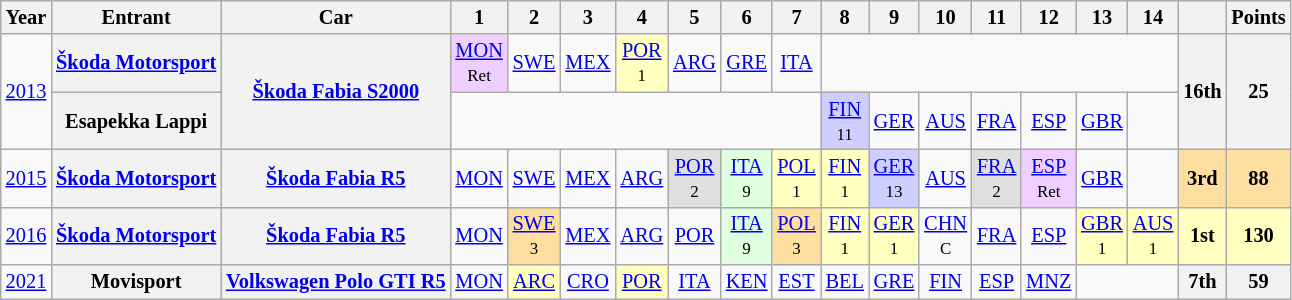<table class="wikitable" style="text-align:center; font-size:85%">
<tr>
<th>Year</th>
<th>Entrant</th>
<th>Car</th>
<th>1</th>
<th>2</th>
<th>3</th>
<th>4</th>
<th>5</th>
<th>6</th>
<th>7</th>
<th>8</th>
<th>9</th>
<th>10</th>
<th>11</th>
<th>12</th>
<th>13</th>
<th>14</th>
<th></th>
<th>Points</th>
</tr>
<tr>
<td rowspan="2"><a href='#'>2013</a></td>
<th nowrap><a href='#'>Škoda Motorsport</a></th>
<th rowspan="2"nowrap><a href='#'>Škoda Fabia S2000</a></th>
<td style="background:#efcfff;"><a href='#'>MON</a><br><small>Ret</small></td>
<td><a href='#'>SWE</a></td>
<td><a href='#'>MEX</a></td>
<td style="background:#ffffbf;"><a href='#'>POR</a><br><small>1</small></td>
<td><a href='#'>ARG</a></td>
<td><a href='#'>GRE</a></td>
<td><a href='#'>ITA</a></td>
<td colspan=7></td>
<th rowspan="2">16th</th>
<th rowspan="2">25</th>
</tr>
<tr>
<th nowrap>Esapekka Lappi</th>
<td colspan=7></td>
<td style="background:#cfcfff;"><a href='#'>FIN</a><br><small>11</small></td>
<td><a href='#'>GER</a></td>
<td><a href='#'>AUS</a></td>
<td><a href='#'>FRA</a></td>
<td><a href='#'>ESP</a></td>
<td><a href='#'>GBR</a></td>
<td></td>
</tr>
<tr>
<td><a href='#'>2015</a></td>
<th nowrap><a href='#'>Škoda Motorsport</a></th>
<th nowrap><a href='#'>Škoda Fabia R5</a></th>
<td><a href='#'>MON</a></td>
<td><a href='#'>SWE</a></td>
<td><a href='#'>MEX</a></td>
<td><a href='#'>ARG</a></td>
<td style="background:#DFDFDF;"><a href='#'>POR</a><br><small>2</small></td>
<td style="background:#dfffdf;"><a href='#'>ITA</a><br><small>9</small></td>
<td style="background:#ffffbf;"><a href='#'>POL</a><br><small>1</small></td>
<td style="background:#ffffbf;"><a href='#'>FIN</a><br><small>1</small></td>
<td style="background:#cfcfff;"><a href='#'>GER</a><br><small>13</small></td>
<td><a href='#'>AUS</a></td>
<td style="background:#DFDFDF;"><a href='#'>FRA</a><br><small>2</small></td>
<td style="background:#efcfff;"><a href='#'>ESP</a><br><small>Ret</small></td>
<td><a href='#'>GBR</a></td>
<td></td>
<td style="background:#ffdf9f;"><strong>3rd</strong></td>
<td style="background:#ffdf9f;"><strong>88</strong></td>
</tr>
<tr>
<td><a href='#'>2016</a></td>
<th nowrap><a href='#'>Škoda Motorsport</a></th>
<th nowrap><a href='#'>Škoda Fabia R5</a></th>
<td><a href='#'>MON</a></td>
<td style="background:#ffdf9f;"><a href='#'>SWE</a><br><small>3</small></td>
<td><a href='#'>MEX</a></td>
<td><a href='#'>ARG</a></td>
<td><a href='#'>POR</a></td>
<td style="background:#dfffdf;"><a href='#'>ITA</a><br><small>9</small></td>
<td style="background:#ffdf9f;"><a href='#'>POL</a><br><small>3</small></td>
<td style="background:#ffffbf;"><a href='#'>FIN</a><br><small>1</small></td>
<td style="background:#ffffbf;"><a href='#'>GER</a><br><small>1</small></td>
<td><a href='#'>CHN</a><br><small>C</small></td>
<td><a href='#'>FRA</a></td>
<td><a href='#'>ESP</a></td>
<td style="background:#ffffbf;"><a href='#'>GBR</a><br><small>1</small></td>
<td style="background:#ffffbf;"><a href='#'>AUS</a><br><small>1</small></td>
<td style="background:#FFFFBF;"><strong>1st</strong></td>
<td style="background:#FFFFBF;"><strong>130</strong></td>
</tr>
<tr>
<td><a href='#'>2021</a></td>
<th nowrap>Movisport</th>
<th nowrap><a href='#'>Volkswagen Polo GTI R5</a></th>
<td><a href='#'>MON</a></td>
<td style="background:#ffffbf;"><a href='#'>ARC</a><br></td>
<td><a href='#'>CRO</a></td>
<td style="background:#ffffbf;"><a href='#'>POR</a><br></td>
<td><a href='#'>ITA</a></td>
<td><a href='#'>KEN</a></td>
<td><a href='#'>EST</a></td>
<td><a href='#'>BEL</a></td>
<td><a href='#'>GRE</a></td>
<td><a href='#'>FIN</a></td>
<td><a href='#'>ESP</a></td>
<td><a href='#'>MNZ</a></td>
<td colspan=2></td>
<th>7th</th>
<th>59</th>
</tr>
</table>
